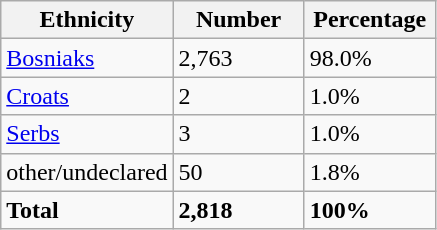<table class="wikitable">
<tr>
<th width="100px">Ethnicity</th>
<th width="80px">Number</th>
<th width="80px">Percentage</th>
</tr>
<tr>
<td><a href='#'>Bosniaks</a></td>
<td>2,763</td>
<td>98.0%</td>
</tr>
<tr>
<td><a href='#'>Croats</a></td>
<td>2</td>
<td>1.0%</td>
</tr>
<tr>
<td><a href='#'>Serbs</a></td>
<td>3</td>
<td>1.0%</td>
</tr>
<tr>
<td>other/undeclared</td>
<td>50</td>
<td>1.8%</td>
</tr>
<tr>
<td><strong>Total</strong></td>
<td><strong>2,818</strong></td>
<td><strong>100%</strong></td>
</tr>
</table>
